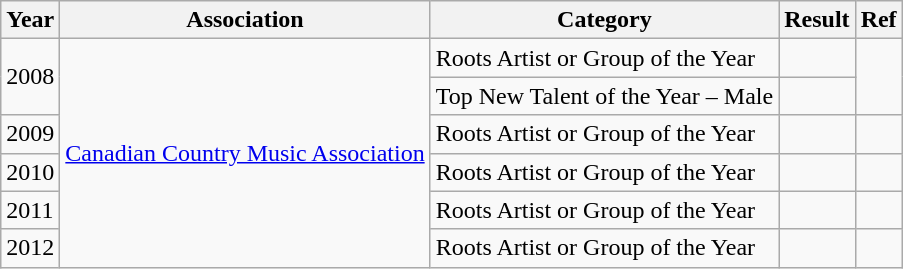<table class="wikitable">
<tr>
<th>Year</th>
<th>Association</th>
<th>Category</th>
<th>Result</th>
<th>Ref</th>
</tr>
<tr>
<td rowspan="2">2008</td>
<td rowspan="6"><a href='#'>Canadian Country Music Association</a></td>
<td>Roots Artist or Group of the Year</td>
<td></td>
<td rowspan=2></td>
</tr>
<tr>
<td>Top New Talent of the Year – Male</td>
<td></td>
</tr>
<tr>
<td>2009</td>
<td>Roots Artist or Group of the Year</td>
<td></td>
<td></td>
</tr>
<tr>
<td>2010</td>
<td>Roots Artist or Group of the Year</td>
<td></td>
<td></td>
</tr>
<tr>
<td>2011</td>
<td>Roots Artist or Group of the Year</td>
<td></td>
<td></td>
</tr>
<tr>
<td>2012</td>
<td>Roots Artist or Group of the Year</td>
<td></td>
<td></td>
</tr>
</table>
